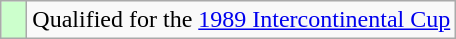<table class="wikitable">
<tr>
<td width=10px bgcolor="#ccffcc"></td>
<td>Qualified for the <a href='#'>1989 Intercontinental Cup</a></td>
</tr>
</table>
